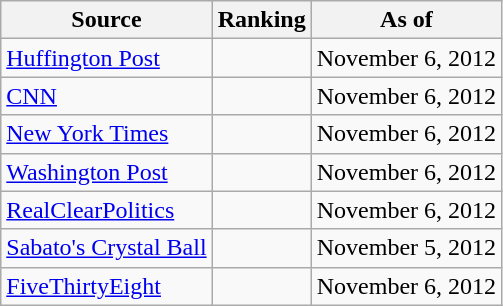<table class="wikitable" style="text-align:center">
<tr>
<th>Source</th>
<th>Ranking</th>
<th>As of</th>
</tr>
<tr>
<td align="left"><a href='#'>Huffington Post</a></td>
<td></td>
<td>November 6, 2012</td>
</tr>
<tr>
<td align="left"><a href='#'>CNN</a></td>
<td></td>
<td>November 6, 2012</td>
</tr>
<tr>
<td align=left><a href='#'>New York Times</a></td>
<td></td>
<td>November 6, 2012</td>
</tr>
<tr>
<td align="left"><a href='#'>Washington Post</a></td>
<td></td>
<td>November 6, 2012</td>
</tr>
<tr>
<td align="left"><a href='#'>RealClearPolitics</a></td>
<td></td>
<td>November 6, 2012</td>
</tr>
<tr>
<td align="left"><a href='#'>Sabato's Crystal Ball</a></td>
<td></td>
<td>November 5, 2012</td>
</tr>
<tr>
<td align="left"><a href='#'>FiveThirtyEight</a></td>
<td></td>
<td>November 6, 2012</td>
</tr>
</table>
